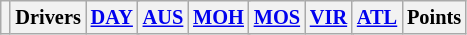<table class="wikitable" style="font-size:85%; text-align:center">
<tr>
<th></th>
<th>Drivers</th>
<th colspan="2"><a href='#'>DAY</a><br></th>
<th colspan="2"><a href='#'>AUS</a><br></th>
<th colspan="2"><a href='#'>MOH</a><br></th>
<th colspan="2"><a href='#'>MOS</a><br></th>
<th colspan="2"><a href='#'>VIR</a><br></th>
<th colspan="2"><a href='#'>ATL</a><br></th>
<th>Points</th>
</tr>
</table>
